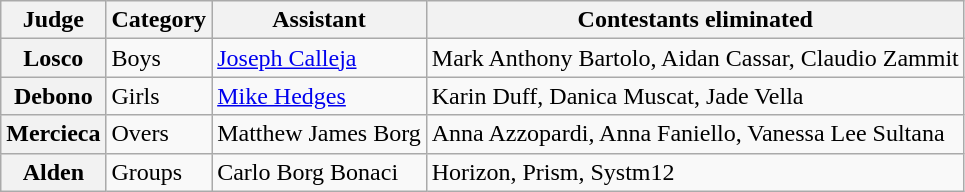<table class="wikitable plainrowheaders">
<tr>
<th>Judge</th>
<th>Category</th>
<th>Assistant</th>
<th>Contestants eliminated</th>
</tr>
<tr>
<th scope="row">Losco</th>
<td>Boys</td>
<td><a href='#'>Joseph Calleja</a></td>
<td>Mark Anthony Bartolo, Aidan Cassar, Claudio Zammit</td>
</tr>
<tr>
<th scope="row">Debono</th>
<td>Girls</td>
<td><a href='#'>Mike Hedges</a></td>
<td>Karin Duff, Danica Muscat, Jade Vella</td>
</tr>
<tr>
<th scope="row">Mercieca</th>
<td>Overs</td>
<td>Matthew James Borg</td>
<td>Anna Azzopardi, Anna Faniello, Vanessa Lee Sultana</td>
</tr>
<tr>
<th scope="row">Alden</th>
<td>Groups</td>
<td>Carlo Borg Bonaci</td>
<td>Horizon, Prism, Systm12</td>
</tr>
</table>
